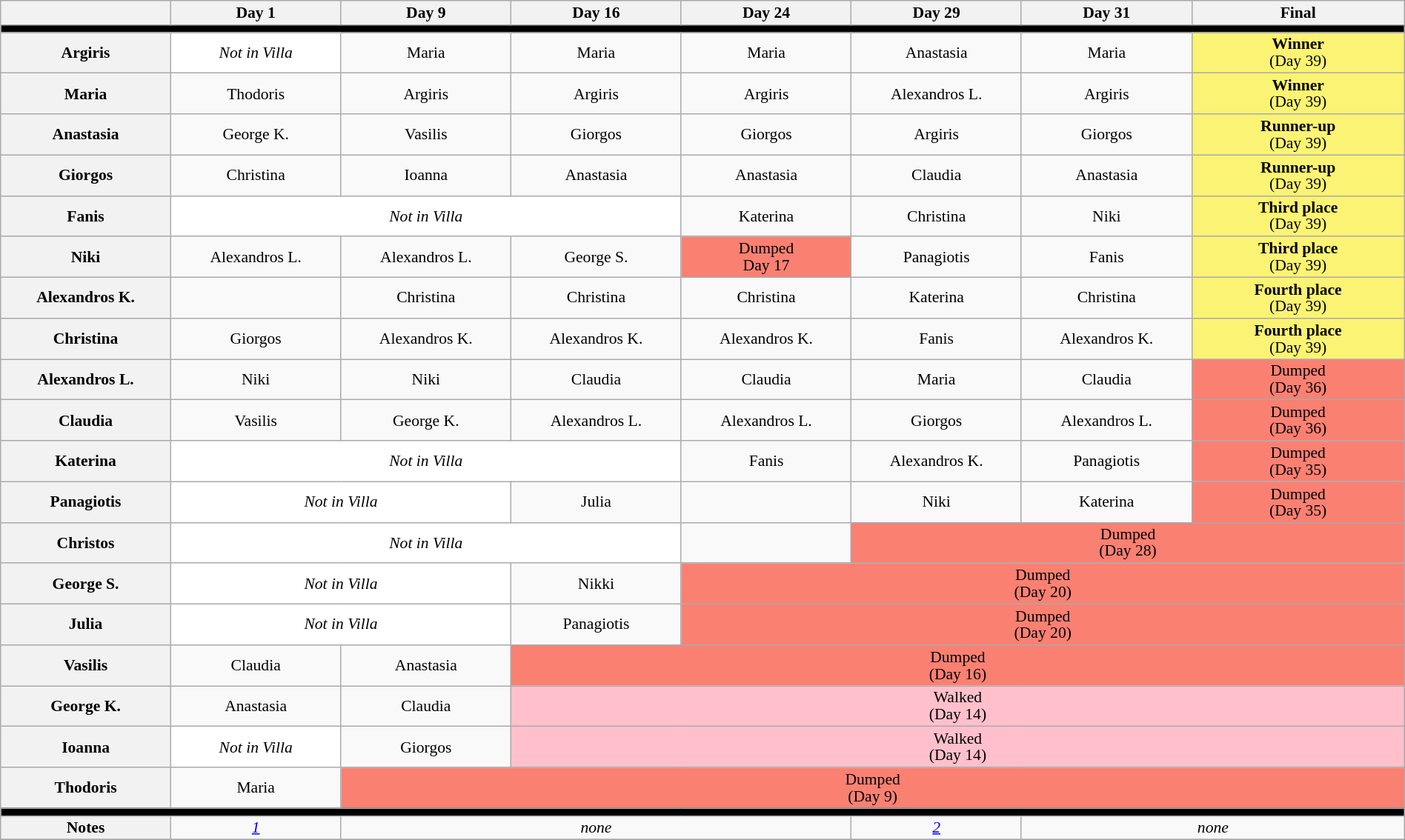<table class="wikitable nowrap" style="text-align:center; font-size:90%; line-height:15px; width:100%">
<tr>
<th style="width:8%"></th>
<th style="width:8%">Day 1</th>
<th style="width:8%">Day 9</th>
<th style="width:8%">Day 16</th>
<th style="width:8%">Day 24</th>
<th style="width:8%">Day 29</th>
<th style="width:8%">Day 31</th>
<th style="width:10%">Final</th>
</tr>
<tr>
<th style="background:#000" colspan="8"></th>
</tr>
<tr>
<th>Argiris</th>
<td style="background:#fff;"><em>Not in Villa</em></td>
<td>Maria</td>
<td>Maria</td>
<td>Maria</td>
<td>Anastasia</td>
<td>Maria</td>
<td style="background:#FBF373"><strong>Winner</strong> <br> (Day 39)</td>
</tr>
<tr>
<th>Maria</th>
<td>Thodoris</td>
<td>Argiris</td>
<td>Argiris</td>
<td>Argiris</td>
<td>Alexandros L.</td>
<td>Argiris</td>
<td style="background:#FBF373"><strong>Winner</strong> <br> (Day 39)</td>
</tr>
<tr>
<th>Anastasia</th>
<td>George K.</td>
<td>Vasilis</td>
<td>Giorgos</td>
<td>Giorgos</td>
<td>Argiris</td>
<td>Giorgos</td>
<td style="background:#FBF373"><strong>Runner-up</strong> <br> (Day 39)</td>
</tr>
<tr>
<th>Giorgos</th>
<td>Christina</td>
<td>Ioanna</td>
<td>Anastasia</td>
<td>Anastasia</td>
<td>Claudia</td>
<td>Anastasia</td>
<td style="background:#FBF373"><strong>Runner-up</strong> <br> (Day 39)</td>
</tr>
<tr>
<th>Fanis</th>
<td colspan="3" style="background:#fff;"><em>Not in Villa</em></td>
<td>Katerina</td>
<td>Christina</td>
<td>Niki</td>
<td style="background:#FBF373"><strong>Third place</strong> <br> (Day 39)</td>
</tr>
<tr>
<th>Niki</th>
<td>Alexandros L.</td>
<td>Alexandros L.</td>
<td>George S.</td>
<td style="background:salmon;">Dumped<br>Day 17</td>
<td>Panagiotis</td>
<td>Fanis</td>
<td style="background:#FBF373"><strong>Third place</strong> <br> (Day 39)</td>
</tr>
<tr>
<th>Alexandros K.</th>
<td></td>
<td>Christina</td>
<td>Christina</td>
<td>Christina</td>
<td>Katerina</td>
<td>Christina</td>
<td style="background:#FBF373"><strong>Fourth place</strong> <br> (Day 39)</td>
</tr>
<tr>
<th>Christina</th>
<td>Giorgos</td>
<td>Alexandros K.</td>
<td>Alexandros K.</td>
<td>Alexandros K.</td>
<td>Fanis</td>
<td>Alexandros K.</td>
<td style="background:#FBF373"><strong>Fourth place</strong> <br> (Day 39)</td>
</tr>
<tr>
<th>Alexandros L.</th>
<td>Niki</td>
<td>Niki</td>
<td>Claudia</td>
<td>Claudia</td>
<td>Maria</td>
<td>Claudia</td>
<td style="background:salmon;">Dumped<br>(Day 36)</td>
</tr>
<tr>
<th>Claudia</th>
<td>Vasilis</td>
<td>George K.</td>
<td>Alexandros L.</td>
<td>Alexandros L.</td>
<td>Giorgos</td>
<td>Alexandros L.</td>
<td style="background:salmon;">Dumped<br>(Day 36)</td>
</tr>
<tr>
<th>Katerina</th>
<td colspan="3" style="background:#ffff;"><em>Not in Villa</em></td>
<td>Fanis</td>
<td>Alexandros K.</td>
<td>Panagiotis</td>
<td style="background:salmon;">Dumped<br>(Day 35)</td>
</tr>
<tr>
<th>Panagiotis</th>
<td colspan="2" style="background:#ffff;"><em>Not in Villa</em></td>
<td>Julia</td>
<td></td>
<td>Niki</td>
<td>Katerina</td>
<td style="background:salmon;">Dumped<br>(Day 35)</td>
</tr>
<tr>
<th>Christos</th>
<td colspan="3" style="background:#ffff;"><em>Not in Villa</em></td>
<td></td>
<td colspan="3" style="background:salmon;">Dumped<br>(Day 28)</td>
</tr>
<tr>
<th>George S.</th>
<td colspan="2" style="background:#fff;"><em>Not in Villa</em></td>
<td>Nikki</td>
<td colspan="4" style="background:salmon;">Dumped<br>(Day 20)</td>
</tr>
<tr>
<th>Julia</th>
<td colspan="2" style="background:#ffff;"><em>Not in Villa</em></td>
<td>Panagiotis</td>
<td colspan="4" style="background:salmon;">Dumped<br>(Day 20)</td>
</tr>
<tr>
<th>Vasilis</th>
<td>Claudia</td>
<td>Anastasia</td>
<td colspan="5" style="background:salmon;">Dumped<br>(Day 16)</td>
</tr>
<tr>
<th>George K.</th>
<td>Anastasia</td>
<td>Claudia</td>
<td colspan="5" style="background:pink;">Walked<br>(Day 14)</td>
</tr>
<tr>
<th>Ioanna</th>
<td style="background:#fff;"><em>Not in Villa</em></td>
<td>Giorgos</td>
<td colspan="5" style="background:pink;">Walked<br>(Day 14)</td>
</tr>
<tr>
<th>Thodoris</th>
<td>Maria</td>
<td colspan="6" style="background:salmon;">Dumped<br>(Day 9)</td>
</tr>
<tr>
<th style="background:#000" colspan="8"></th>
</tr>
<tr>
<th>Notes</th>
<td><em><a href='#'>1</a></em></td>
<td colspan="3"><em>none</em></td>
<td><em><a href='#'>2</a></em></td>
<td colspan="2"><em>none</em></td>
</tr>
<tr>
</tr>
</table>
